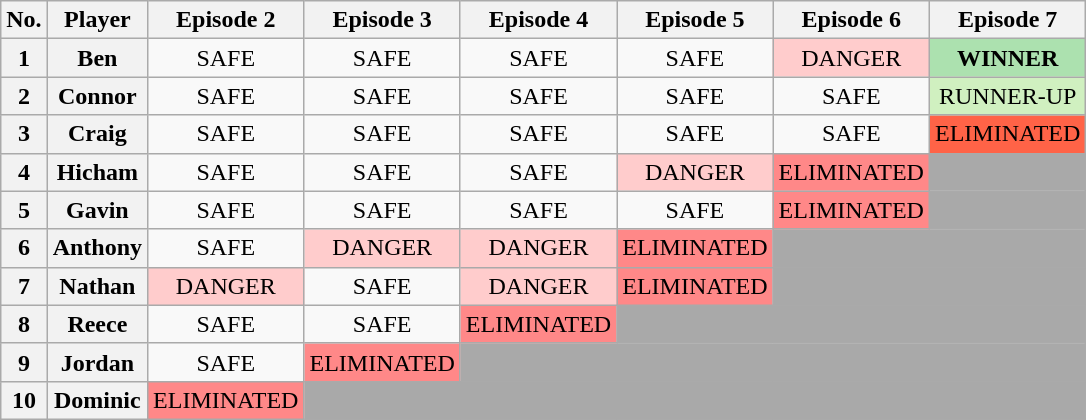<table class="wikitable" style="text-align:center">
<tr>
<th>No.</th>
<th>Player</th>
<th>Episode 2</th>
<th>Episode 3</th>
<th>Episode 4</th>
<th>Episode 5</th>
<th>Episode 6</th>
<th>Episode 7</th>
</tr>
<tr>
<th>1</th>
<th>Ben</th>
<td>SAFE</td>
<td>SAFE</td>
<td>SAFE</td>
<td>SAFE</td>
<td style="background:#FFCCCC;">DANGER</td>
<th style="background:#ACE1AF;">WINNER</th>
</tr>
<tr>
<th>2</th>
<th>Connor</th>
<td>SAFE</td>
<td>SAFE</td>
<td>SAFE</td>
<td>SAFE</td>
<td>SAFE</td>
<td style="background:#D0F0C0;">RUNNER-UP</td>
</tr>
<tr>
<th>3</th>
<th>Craig</th>
<td>SAFE</td>
<td>SAFE</td>
<td>SAFE</td>
<td>SAFE</td>
<td>SAFE</td>
<td style="background:tomato;">ELIMINATED</td>
</tr>
<tr>
<th>4</th>
<th>Hicham</th>
<td>SAFE</td>
<td>SAFE</td>
<td>SAFE</td>
<td style="background:#FFCCCC;">DANGER</td>
<td style="background:#FF8888;">ELIMINATED</td>
<td colspan="1" style="background:darkgrey;"></td>
</tr>
<tr>
<th>5</th>
<th>Gavin</th>
<td>SAFE</td>
<td>SAFE</td>
<td>SAFE</td>
<td>SAFE</td>
<td style="background:#FF8888;">ELIMINATED</td>
<td colspan="1" style="background:darkgrey;"></td>
</tr>
<tr>
<th>6</th>
<th>Anthony</th>
<td>SAFE</td>
<td style="background:#FFCCCC;">DANGER</td>
<td style="background:#FFCCCC;">DANGER</td>
<td style="background:#FF8888;">ELIMINATED</td>
<td colspan="2" style="background:darkgrey;"></td>
</tr>
<tr>
<th>7</th>
<th>Nathan</th>
<td style="background:#FFCCCC;">DANGER</td>
<td>SAFE</td>
<td style="background:#FFCCCC;">DANGER</td>
<td style="background:#FF8888;">ELIMINATED</td>
<td colspan="2" style="background:darkgrey;"></td>
</tr>
<tr>
<th>8</th>
<th>Reece</th>
<td>SAFE</td>
<td>SAFE</td>
<td style="background:#FF8888;">ELIMINATED</td>
<td colspan="3" style="background:darkgrey;"></td>
</tr>
<tr>
<th>9</th>
<th>Jordan</th>
<td>SAFE</td>
<td style="background:#FF8888;">ELIMINATED</td>
<td colspan="4" style="background:darkgrey;"></td>
</tr>
<tr>
<th>10</th>
<th>Dominic</th>
<td style="background:#FF8888;">ELIMINATED</td>
<td colspan="5" style="background:darkgrey;"></td>
</tr>
</table>
